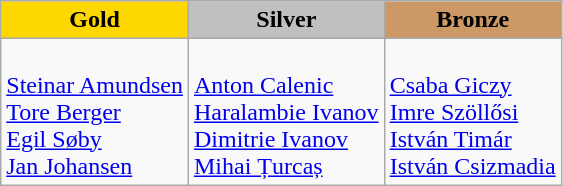<table class=wikitable>
<tr>
<td align=center bgcolor=gold> <strong>Gold</strong></td>
<td align=center bgcolor=silver> <strong>Silver</strong></td>
<td align=center bgcolor=cc9966> <strong>Bronze</strong></td>
</tr>
<tr>
<td><br><a href='#'>Steinar Amundsen</a><br><a href='#'>Tore Berger</a><br><a href='#'>Egil Søby</a><br><a href='#'>Jan Johansen</a></td>
<td><br><a href='#'>Anton Calenic</a><br><a href='#'>Haralambie Ivanov</a><br><a href='#'>Dimitrie Ivanov</a><br><a href='#'>Mihai Țurcaș</a></td>
<td><br><a href='#'>Csaba Giczy</a><br><a href='#'>Imre Szöllősi</a><br><a href='#'>István Timár</a><br><a href='#'>István Csizmadia</a></td>
</tr>
</table>
